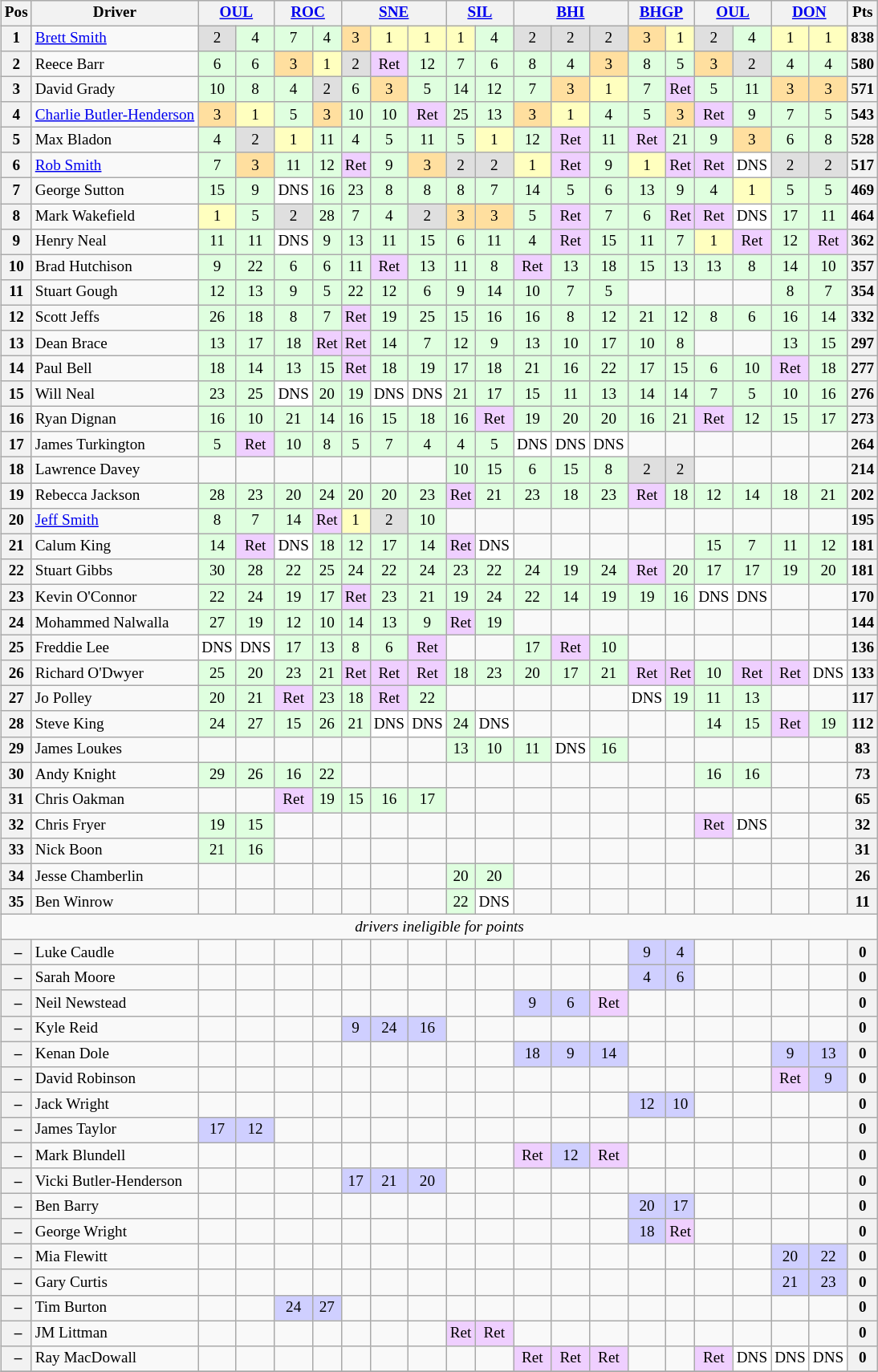<table>
<tr>
<td><br><table class="wikitable" style="font-size: 80%; text-align: center;">
<tr valign="top">
<th valign="middle">Pos</th>
<th valign="middle">Driver</th>
<th colspan="2"><a href='#'>OUL</a></th>
<th colspan="2"><a href='#'>ROC</a></th>
<th colspan="3"><a href='#'>SNE</a></th>
<th colspan="2"><a href='#'>SIL</a></th>
<th colspan="3"><a href='#'>BHI</a></th>
<th colspan="2"><a href='#'>BHGP</a></th>
<th colspan="2"><a href='#'>OUL</a></th>
<th colspan="2"><a href='#'>DON</a></th>
<th valign=middle>Pts</th>
</tr>
<tr>
<th>1</th>
<td align=left> <a href='#'>Brett Smith</a></td>
<td style="background:#dfdfdf;">2</td>
<td style="background:#dfffdf;">4</td>
<td style="background:#dfffdf;">7</td>
<td style="background:#dfffdf;">4</td>
<td style="background:#ffdf9f;">3</td>
<td style="background:#ffffbf;">1</td>
<td style="background:#ffffbf;">1</td>
<td style="background:#ffffbf;">1</td>
<td style="background:#dfffdf;">4</td>
<td style="background:#dfdfdf;">2</td>
<td style="background:#dfdfdf;">2</td>
<td style="background:#dfdfdf;">2</td>
<td style="background:#ffdf9f;">3</td>
<td style="background:#ffffbf;">1</td>
<td style="background:#dfdfdf;">2</td>
<td style="background:#dfffdf;">4</td>
<td style="background:#ffffbf;">1</td>
<td style="background:#ffffbf;">1</td>
<th>838</th>
</tr>
<tr>
<th>2</th>
<td align=left> Reece Barr</td>
<td style="background:#dfffdf;">6</td>
<td style="background:#dfffdf;">6</td>
<td style="background:#ffdf9f;">3</td>
<td style="background:#ffffbf;">1</td>
<td style="background:#dfdfdf;">2</td>
<td style="background:#efcfff;">Ret</td>
<td style="background:#dfffdf;">12</td>
<td style="background:#dfffdf;">7</td>
<td style="background:#dfffdf;">6</td>
<td style="background:#dfffdf;">8</td>
<td style="background:#dfffdf;">4</td>
<td style="background:#ffdf9f;">3</td>
<td style="background:#dfffdf;">8</td>
<td style="background:#dfffdf;">5</td>
<td style="background:#ffdf9f;">3</td>
<td style="background:#dfdfdf;">2</td>
<td style="background:#dfffdf;">4</td>
<td style="background:#dfffdf;">4</td>
<th>580</th>
</tr>
<tr>
<th>3</th>
<td align=left> David Grady</td>
<td style="background:#dfffdf;">10</td>
<td style="background:#dfffdf;">8</td>
<td style="background:#dfffdf;">4</td>
<td style="background:#dfdfdf;">2</td>
<td style="background:#dfffdf;">6</td>
<td style="background:#ffdf9f;">3</td>
<td style="background:#dfffdf;">5</td>
<td style="background:#dfffdf;">14</td>
<td style="background:#dfffdf;">12</td>
<td style="background:#dfffdf;">7</td>
<td style="background:#ffdf9f;">3</td>
<td style="background:#ffffbf;">1</td>
<td style="background:#dfffdf;">7</td>
<td style="background:#efcfff;">Ret</td>
<td style="background:#dfffdf;">5</td>
<td style="background:#dfffdf;">11</td>
<td style="background:#ffdf9f;">3</td>
<td style="background:#ffdf9f;">3</td>
<th>571</th>
</tr>
<tr>
<th>4</th>
<td align=left> <a href='#'>Charlie Butler-Henderson</a></td>
<td style="background:#ffdf9f;">3</td>
<td style="background:#ffffbf;">1</td>
<td style="background:#dfffdf;">5</td>
<td style="background:#ffdf9f;">3</td>
<td style="background:#dfffdf;">10</td>
<td style="background:#dfffdf;">10</td>
<td style="background:#efcfff;">Ret</td>
<td style="background:#dfffdf;">25</td>
<td style="background:#dfffdf;">13</td>
<td style="background:#ffdf9f;">3</td>
<td style="background:#ffffbf;">1</td>
<td style="background:#dfffdf;">4</td>
<td style="background:#dfffdf;">5</td>
<td style="background:#ffdf9f;">3</td>
<td style="background:#efcfff;">Ret</td>
<td style="background:#dfffdf;">9</td>
<td style="background:#dfffdf;">7</td>
<td style="background:#dfffdf;">5</td>
<th>543</th>
</tr>
<tr>
<th>5</th>
<td align=left> Max Bladon</td>
<td style="background:#dfffdf;">4</td>
<td style="background:#dfdfdf;">2</td>
<td style="background:#ffffbf;">1</td>
<td style="background:#dfffdf;">11</td>
<td style="background:#dfffdf;">4</td>
<td style="background:#dfffdf;">5</td>
<td style="background:#dfffdf;">11</td>
<td style="background:#dfffdf;">5</td>
<td style="background:#ffffbf;">1</td>
<td style="background:#dfffdf;">12</td>
<td style="background:#efcfff;">Ret</td>
<td style="background:#dfffdf;">11</td>
<td style="background:#efcfff;">Ret</td>
<td style="background:#dfffdf;">21</td>
<td style="background:#dfffdf;">9</td>
<td style="background:#ffdf9f;">3</td>
<td style="background:#dfffdf;">6</td>
<td style="background:#dfffdf;">8</td>
<th>528</th>
</tr>
<tr>
<th>6</th>
<td align=left> <a href='#'>Rob Smith</a></td>
<td style="background:#dfffdf;">7</td>
<td style="background:#ffdf9f;">3</td>
<td style="background:#dfffdf;">11</td>
<td style="background:#dfffdf;">12</td>
<td style="background:#efcfff;">Ret</td>
<td style="background:#dfffdf;">9</td>
<td style="background:#ffdf9f;">3</td>
<td style="background:#dfdfdf;">2</td>
<td style="background:#dfdfdf;">2</td>
<td style="background:#ffffbf;">1</td>
<td style="background:#efcfff;">Ret</td>
<td style="background:#dfffdf;">9</td>
<td style="background:#ffffbf;">1</td>
<td style="background:#efcfff;">Ret</td>
<td style="background:#efcfff;">Ret</td>
<td style="background:#ffffff;">DNS</td>
<td style="background:#dfdfdf;">2</td>
<td style="background:#dfdfdf;">2</td>
<th>517</th>
</tr>
<tr>
<th>7</th>
<td align=left> George Sutton</td>
<td style="background:#dfffdf;">15</td>
<td style="background:#dfffdf;">9</td>
<td style="background:#ffffff;">DNS</td>
<td style="background:#dfffdf;">16</td>
<td style="background:#dfffdf;">23</td>
<td style="background:#dfffdf;">8</td>
<td style="background:#dfffdf;">8</td>
<td style="background:#dfffdf;">8</td>
<td style="background:#dfffdf;">7</td>
<td style="background:#dfffdf;">14</td>
<td style="background:#dfffdf;">5</td>
<td style="background:#dfffdf;">6</td>
<td style="background:#dfffdf;">13</td>
<td style="background:#dfffdf;">9</td>
<td style="background:#dfffdf;">4</td>
<td style="background:#ffffbf;">1</td>
<td style="background:#dfffdf;">5</td>
<td style="background:#dfffdf;">5</td>
<th>469</th>
</tr>
<tr>
<th>8</th>
<td align=left> Mark Wakefield</td>
<td style="background:#ffffbf;">1</td>
<td style="background:#dfffdf;">5</td>
<td style="background:#dfdfdf;">2</td>
<td style="background:#dfffdf;">28</td>
<td style="background:#dfffdf;">7</td>
<td style="background:#dfffdf;">4</td>
<td style="background:#dfdfdf;">2</td>
<td style="background:#ffdf9f;">3</td>
<td style="background:#ffdf9f;">3</td>
<td style="background:#dfffdf;">5</td>
<td style="background:#efcfff;">Ret</td>
<td style="background:#dfffdf;">7</td>
<td style="background:#dfffdf;">6</td>
<td style="background:#efcfff;">Ret</td>
<td style="background:#efcfff;">Ret</td>
<td style="background:#ffffff;">DNS</td>
<td style="background:#dfffdf;">17</td>
<td style="background:#dfffdf;">11</td>
<th>464</th>
</tr>
<tr>
<th>9</th>
<td align=left> Henry Neal</td>
<td style="background:#dfffdf;">11</td>
<td style="background:#dfffdf;">11</td>
<td style="background:#ffffff;">DNS</td>
<td style="background:#dfffdf;">9</td>
<td style="background:#dfffdf;">13</td>
<td style="background:#dfffdf;">11</td>
<td style="background:#dfffdf;">15</td>
<td style="background:#dfffdf;">6</td>
<td style="background:#dfffdf;">11</td>
<td style="background:#dfffdf;">4</td>
<td style="background:#efcfff;">Ret</td>
<td style="background:#dfffdf;">15</td>
<td style="background:#dfffdf;">11</td>
<td style="background:#dfffdf;">7</td>
<td style="background:#ffffbf;">1</td>
<td style="background:#efcfff;">Ret</td>
<td style="background:#dfffdf;">12</td>
<td style="background:#efcfff;">Ret</td>
<th>362</th>
</tr>
<tr>
<th>10</th>
<td align=left> Brad Hutchison</td>
<td style="background:#dfffdf;">9</td>
<td style="background:#dfffdf;">22</td>
<td style="background:#dfffdf;">6</td>
<td style="background:#dfffdf;">6</td>
<td style="background:#dfffdf;">11</td>
<td style="background:#efcfff;">Ret</td>
<td style="background:#dfffdf;">13</td>
<td style="background:#dfffdf;">11</td>
<td style="background:#dfffdf;">8</td>
<td style="background:#efcfff;">Ret</td>
<td style="background:#dfffdf;">13</td>
<td style="background:#dfffdf;">18</td>
<td style="background:#dfffdf;">15</td>
<td style="background:#dfffdf;">13</td>
<td style="background:#dfffdf;">13</td>
<td style="background:#dfffdf;">8</td>
<td style="background:#dfffdf;">14</td>
<td style="background:#dfffdf;">10</td>
<th>357</th>
</tr>
<tr>
<th>11</th>
<td align=left> Stuart Gough</td>
<td style="background:#dfffdf;">12</td>
<td style="background:#dfffdf;">13</td>
<td style="background:#dfffdf;">9</td>
<td style="background:#dfffdf;">5</td>
<td style="background:#dfffdf;">22</td>
<td style="background:#dfffdf;">12</td>
<td style="background:#dfffdf;">6</td>
<td style="background:#dfffdf;">9</td>
<td style="background:#dfffdf;">14</td>
<td style="background:#dfffdf;">10</td>
<td style="background:#dfffdf;">7</td>
<td style="background:#dfffdf;">5</td>
<td></td>
<td></td>
<td></td>
<td></td>
<td style="background:#dfffdf;">8</td>
<td style="background:#dfffdf;">7</td>
<th>354</th>
</tr>
<tr>
<th>12</th>
<td align=left> Scott Jeffs</td>
<td style="background:#dfffdf;">26</td>
<td style="background:#dfffdf;">18</td>
<td style="background:#dfffdf;">8</td>
<td style="background:#dfffdf;">7</td>
<td style="background:#efcfff;">Ret</td>
<td style="background:#dfffdf;">19</td>
<td style="background:#dfffdf;">25</td>
<td style="background:#dfffdf;">15</td>
<td style="background:#dfffdf;">16</td>
<td style="background:#dfffdf;">16</td>
<td style="background:#dfffdf;">8</td>
<td style="background:#dfffdf;">12</td>
<td style="background:#dfffdf;">21</td>
<td style="background:#dfffdf;">12</td>
<td style="background:#dfffdf;">8</td>
<td style="background:#dfffdf;">6</td>
<td style="background:#dfffdf;">16</td>
<td style="background:#dfffdf;">14</td>
<th>332</th>
</tr>
<tr>
<th>13</th>
<td align=left> Dean Brace</td>
<td style="background:#dfffdf;">13</td>
<td style="background:#dfffdf;">17</td>
<td style="background:#dfffdf;">18</td>
<td style="background:#efcfff;">Ret</td>
<td style="background:#efcfff;">Ret</td>
<td style="background:#dfffdf;">14</td>
<td style="background:#dfffdf;">7</td>
<td style="background:#dfffdf;">12</td>
<td style="background:#dfffdf;">9</td>
<td style="background:#dfffdf;">13</td>
<td style="background:#dfffdf;">10</td>
<td style="background:#dfffdf;">17</td>
<td style="background:#dfffdf;">10</td>
<td style="background:#dfffdf;">8</td>
<td></td>
<td></td>
<td style="background:#dfffdf;">13</td>
<td style="background:#dfffdf;">15</td>
<th>297</th>
</tr>
<tr>
<th>14</th>
<td align=left> Paul Bell</td>
<td style="background:#dfffdf;">18</td>
<td style="background:#dfffdf;">14</td>
<td style="background:#dfffdf;">13</td>
<td style="background:#dfffdf;">15</td>
<td style="background:#efcfff;">Ret</td>
<td style="background:#dfffdf;">18</td>
<td style="background:#dfffdf;">19</td>
<td style="background:#dfffdf;">17</td>
<td style="background:#dfffdf;">18</td>
<td style="background:#dfffdf;">21</td>
<td style="background:#dfffdf;">16</td>
<td style="background:#dfffdf;">22</td>
<td style="background:#dfffdf;">17</td>
<td style="background:#dfffdf;">15</td>
<td style="background:#dfffdf;">6</td>
<td style="background:#dfffdf;">10</td>
<td style="background:#efcfff;">Ret</td>
<td style="background:#dfffdf;">18</td>
<th>277</th>
</tr>
<tr>
<th>15</th>
<td align=left> Will Neal</td>
<td style="background:#dfffdf;">23</td>
<td style="background:#dfffdf;">25</td>
<td style="background:#ffffff;">DNS</td>
<td style="background:#dfffdf;">20</td>
<td style="background:#dfffdf;">19</td>
<td style="background:#ffffff;">DNS</td>
<td style="background:#ffffff;">DNS</td>
<td style="background:#dfffdf;">21</td>
<td style="background:#dfffdf;">17</td>
<td style="background:#dfffdf;">15</td>
<td style="background:#dfffdf;">11</td>
<td style="background:#dfffdf;">13</td>
<td style="background:#dfffdf;">14</td>
<td style="background:#dfffdf;">14</td>
<td style="background:#dfffdf;">7</td>
<td style="background:#dfffdf;">5</td>
<td style="background:#dfffdf;">10</td>
<td style="background:#dfffdf;">16</td>
<th>276</th>
</tr>
<tr>
<th>16</th>
<td align=left> Ryan Dignan</td>
<td style="background:#dfffdf;">16</td>
<td style="background:#dfffdf;">10</td>
<td style="background:#dfffdf;">21</td>
<td style="background:#dfffdf;">14</td>
<td style="background:#dfffdf;">16</td>
<td style="background:#dfffdf;">15</td>
<td style="background:#dfffdf;">18</td>
<td style="background:#dfffdf;">16</td>
<td style="background:#efcfff;">Ret</td>
<td style="background:#dfffdf;">19</td>
<td style="background:#dfffdf;">20</td>
<td style="background:#dfffdf;">20</td>
<td style="background:#dfffdf;">16</td>
<td style="background:#dfffdf;">21</td>
<td style="background:#efcfff;">Ret</td>
<td style="background:#dfffdf;">12</td>
<td style="background:#dfffdf;">15</td>
<td style="background:#dfffdf;">17</td>
<th>273</th>
</tr>
<tr>
<th>17</th>
<td align=left> James Turkington</td>
<td style="background:#dfffdf;">5</td>
<td style="background:#efcfff;">Ret</td>
<td style="background:#dfffdf;">10</td>
<td style="background:#dfffdf;">8</td>
<td style="background:#dfffdf;">5</td>
<td style="background:#dfffdf;">7</td>
<td style="background:#dfffdf;">4</td>
<td style="background:#dfffdf;">4</td>
<td style="background:#dfffdf;">5</td>
<td style="background:#ffffff;">DNS</td>
<td style="background:#ffffff;">DNS</td>
<td style="background:#ffffff;">DNS</td>
<td></td>
<td></td>
<td></td>
<td></td>
<td></td>
<td></td>
<th>264</th>
</tr>
<tr>
<th>18</th>
<td align=left> Lawrence Davey</td>
<td></td>
<td></td>
<td></td>
<td></td>
<td></td>
<td></td>
<td></td>
<td style="background:#dfffdf;">10</td>
<td style="background:#dfffdf;">15</td>
<td style="background:#dfffdf;">6</td>
<td style="background:#dfffdf;">15</td>
<td style="background:#dfffdf;">8</td>
<td style="background:#dfdfdf;">2</td>
<td style="background:#dfdfdf;">2</td>
<td></td>
<td></td>
<td></td>
<td></td>
<th>214</th>
</tr>
<tr>
<th>19</th>
<td align=left> Rebecca Jackson</td>
<td style="background:#dfffdf;">28</td>
<td style="background:#dfffdf;">23</td>
<td style="background:#dfffdf;">20</td>
<td style="background:#dfffdf;">24</td>
<td style="background:#dfffdf;">20</td>
<td style="background:#dfffdf;">20</td>
<td style="background:#dfffdf;">23</td>
<td style="background:#efcfff;">Ret</td>
<td style="background:#dfffdf;">21</td>
<td style="background:#dfffdf;">23</td>
<td style="background:#dfffdf;">18</td>
<td style="background:#dfffdf;">23</td>
<td style="background:#efcfff;">Ret</td>
<td style="background:#dfffdf;">18</td>
<td style="background:#dfffdf;">12</td>
<td style="background:#dfffdf;">14</td>
<td style="background:#dfffdf;">18</td>
<td style="background:#dfffdf;">21</td>
<th>202</th>
</tr>
<tr>
<th>20</th>
<td align=left> <a href='#'>Jeff Smith</a></td>
<td style="background:#dfffdf;">8</td>
<td style="background:#dfffdf;">7</td>
<td style="background:#dfffdf;">14</td>
<td style="background:#efcfff;">Ret</td>
<td style="background:#ffffbf;">1</td>
<td style="background:#dfdfdf;">2</td>
<td style="background:#dfffdf;">10</td>
<td></td>
<td></td>
<td></td>
<td></td>
<td></td>
<td></td>
<td></td>
<td></td>
<td></td>
<td></td>
<td></td>
<th>195</th>
</tr>
<tr>
<th>21</th>
<td align=left> Calum King</td>
<td style="background:#dfffdf;">14</td>
<td style="background:#efcfff;">Ret</td>
<td style="background:#ffffff;">DNS</td>
<td style="background:#dfffdf;">18</td>
<td style="background:#dfffdf;">12</td>
<td style="background:#dfffdf;">17</td>
<td style="background:#dfffdf;">14</td>
<td style="background:#efcfff;">Ret</td>
<td style="background:#ffffff;">DNS</td>
<td></td>
<td></td>
<td></td>
<td></td>
<td></td>
<td style="background:#dfffdf;">15</td>
<td style="background:#dfffdf;">7</td>
<td style="background:#dfffdf;">11</td>
<td style="background:#dfffdf;">12</td>
<th>181</th>
</tr>
<tr>
<th>22</th>
<td align=left> Stuart Gibbs</td>
<td style="background:#dfffdf;">30</td>
<td style="background:#dfffdf;">28</td>
<td style="background:#dfffdf;">22</td>
<td style="background:#dfffdf;">25</td>
<td style="background:#dfffdf;">24</td>
<td style="background:#dfffdf;">22</td>
<td style="background:#dfffdf;">24</td>
<td style="background:#dfffdf;">23</td>
<td style="background:#dfffdf;">22</td>
<td style="background:#dfffdf;">24</td>
<td style="background:#dfffdf;">19</td>
<td style="background:#dfffdf;">24</td>
<td style="background:#efcfff;">Ret</td>
<td style="background:#dfffdf;">20</td>
<td style="background:#dfffdf;">17</td>
<td style="background:#dfffdf;">17</td>
<td style="background:#dfffdf;">19</td>
<td style="background:#dfffdf;">20</td>
<th>181</th>
</tr>
<tr>
<th>23</th>
<td align=left> Kevin O'Connor</td>
<td style="background:#dfffdf;">22</td>
<td style="background:#dfffdf;">24</td>
<td style="background:#dfffdf;">19</td>
<td style="background:#dfffdf;">17</td>
<td style="background:#efcfff;">Ret</td>
<td style="background:#dfffdf;">23</td>
<td style="background:#dfffdf;">21</td>
<td style="background:#dfffdf;">19</td>
<td style="background:#dfffdf;">24</td>
<td style="background:#dfffdf;">22</td>
<td style="background:#dfffdf;">14</td>
<td style="background:#dfffdf;">19</td>
<td style="background:#dfffdf;">19</td>
<td style="background:#dfffdf;">16</td>
<td style="background:#ffffff;">DNS</td>
<td style="background:#ffffff;">DNS</td>
<td></td>
<td></td>
<th>170</th>
</tr>
<tr>
<th>24</th>
<td align=left> Mohammed Nalwalla</td>
<td style="background:#dfffdf;">27</td>
<td style="background:#dfffdf;">19</td>
<td style="background:#dfffdf;">12</td>
<td style="background:#dfffdf;">10</td>
<td style="background:#dfffdf;">14</td>
<td style="background:#dfffdf;">13</td>
<td style="background:#dfffdf;">9</td>
<td style="background:#efcfff;">Ret</td>
<td style="background:#dfffdf;">19</td>
<td></td>
<td></td>
<td></td>
<td></td>
<td></td>
<td></td>
<td></td>
<td></td>
<td></td>
<th>144</th>
</tr>
<tr>
<th>25</th>
<td align=left> Freddie Lee</td>
<td style="background:#ffffff;">DNS</td>
<td style="background:#ffffff;">DNS</td>
<td style="background:#dfffdf;">17</td>
<td style="background:#dfffdf;">13</td>
<td style="background:#dfffdf;">8</td>
<td style="background:#dfffdf;">6</td>
<td style="background:#efcfff;">Ret</td>
<td></td>
<td></td>
<td style="background:#dfffdf;">17</td>
<td style="background:#efcfff;">Ret</td>
<td style="background:#dfffdf;">10</td>
<td></td>
<td></td>
<td></td>
<td></td>
<td></td>
<td></td>
<th>136</th>
</tr>
<tr>
<th>26</th>
<td align=left> Richard O'Dwyer</td>
<td style="background:#dfffdf;">25</td>
<td style="background:#dfffdf;">20</td>
<td style="background:#dfffdf;">23</td>
<td style="background:#dfffdf;">21</td>
<td style="background:#efcfff;">Ret</td>
<td style="background:#efcfff;">Ret</td>
<td style="background:#efcfff;">Ret</td>
<td style="background:#dfffdf;">18</td>
<td style="background:#dfffdf;">23</td>
<td style="background:#dfffdf;">20</td>
<td style="background:#dfffdf;">17</td>
<td style="background:#dfffdf;">21</td>
<td style="background:#efcfff;">Ret</td>
<td style="background:#efcfff;">Ret</td>
<td style="background:#dfffdf;">10</td>
<td style="background:#efcfff;">Ret</td>
<td style="background:#efcfff;">Ret</td>
<td style="background:#ffffff;">DNS</td>
<th>133</th>
</tr>
<tr>
<th>27</th>
<td align=left> Jo Polley</td>
<td style="background:#dfffdf;">20</td>
<td style="background:#dfffdf;">21</td>
<td style="background:#efcfff;">Ret</td>
<td style="background:#dfffdf;">23</td>
<td style="background:#dfffdf;">18</td>
<td style="background:#efcfff;">Ret</td>
<td style="background:#dfffdf;">22</td>
<td></td>
<td></td>
<td></td>
<td></td>
<td></td>
<td style="background:#ffffff;">DNS</td>
<td style="background:#dfffdf;">19</td>
<td style="background:#dfffdf;">11</td>
<td style="background:#dfffdf;">13</td>
<td></td>
<td></td>
<th>117</th>
</tr>
<tr>
<th>28</th>
<td align=left> Steve King</td>
<td style="background:#dfffdf;">24</td>
<td style="background:#dfffdf;">27</td>
<td style="background:#dfffdf;">15</td>
<td style="background:#dfffdf;">26</td>
<td style="background:#dfffdf;">21</td>
<td style="background:#ffffff;">DNS</td>
<td style="background:#ffffff;">DNS</td>
<td style="background:#dfffdf;">24</td>
<td style="background:#ffffff;">DNS</td>
<td></td>
<td></td>
<td></td>
<td></td>
<td></td>
<td style="background:#dfffdf;">14</td>
<td style="background:#dfffdf;">15</td>
<td style="background:#efcfff;">Ret</td>
<td style="background:#dfffdf;">19</td>
<th>112</th>
</tr>
<tr>
<th>29</th>
<td align=left> James Loukes</td>
<td></td>
<td></td>
<td></td>
<td></td>
<td></td>
<td></td>
<td></td>
<td style="background:#dfffdf;">13</td>
<td style="background:#dfffdf;">10</td>
<td style="background:#dfffdf;">11</td>
<td style="background:#ffffff;">DNS</td>
<td style="background:#dfffdf;">16</td>
<td></td>
<td></td>
<td></td>
<td></td>
<td></td>
<td></td>
<th>83</th>
</tr>
<tr>
<th>30</th>
<td align=left> Andy Knight</td>
<td style="background:#dfffdf;">29</td>
<td style="background:#dfffdf;">26</td>
<td style="background:#dfffdf;">16</td>
<td style="background:#dfffdf;">22</td>
<td></td>
<td></td>
<td></td>
<td></td>
<td></td>
<td></td>
<td></td>
<td></td>
<td></td>
<td></td>
<td style="background:#dfffdf;">16</td>
<td style="background:#dfffdf;">16</td>
<td></td>
<td></td>
<th>73</th>
</tr>
<tr>
<th>31</th>
<td align=left> Chris Oakman</td>
<td></td>
<td></td>
<td style="background:#efcfff;">Ret</td>
<td style="background:#dfffdf;">19</td>
<td style="background:#dfffdf;">15</td>
<td style="background:#dfffdf;">16</td>
<td style="background:#dfffdf;">17</td>
<td></td>
<td></td>
<td></td>
<td></td>
<td></td>
<td></td>
<td></td>
<td></td>
<td></td>
<td></td>
<td></td>
<th>65</th>
</tr>
<tr>
<th>32</th>
<td align=left> Chris Fryer</td>
<td style="background:#dfffdf;">19</td>
<td style="background:#dfffdf;">15</td>
<td></td>
<td></td>
<td></td>
<td></td>
<td></td>
<td></td>
<td></td>
<td></td>
<td></td>
<td></td>
<td></td>
<td></td>
<td style="background:#efcfff;">Ret</td>
<td style="background:#ffffff;">DNS</td>
<td></td>
<td></td>
<th>32</th>
</tr>
<tr>
<th>33</th>
<td align=left> Nick Boon</td>
<td style="background:#dfffdf;">21</td>
<td style="background:#dfffdf;">16</td>
<td></td>
<td></td>
<td></td>
<td></td>
<td></td>
<td></td>
<td></td>
<td></td>
<td></td>
<td></td>
<td></td>
<td></td>
<td></td>
<td></td>
<td></td>
<td></td>
<th>31</th>
</tr>
<tr>
<th>34</th>
<td align=left> Jesse Chamberlin</td>
<td></td>
<td></td>
<td></td>
<td></td>
<td></td>
<td></td>
<td></td>
<td style="background:#dfffdf;">20</td>
<td style="background:#dfffdf;">20</td>
<td></td>
<td></td>
<td></td>
<td></td>
<td></td>
<td></td>
<td></td>
<td></td>
<td></td>
<th>26</th>
</tr>
<tr>
<th>35</th>
<td align=left> Ben Winrow</td>
<td></td>
<td></td>
<td></td>
<td></td>
<td></td>
<td></td>
<td></td>
<td style="background:#dfffdf;">22</td>
<td style="background:#ffffff;">DNS</td>
<td></td>
<td></td>
<td></td>
<td></td>
<td></td>
<td></td>
<td></td>
<td></td>
<td></td>
<th>11</th>
</tr>
<tr>
<td colspan=21><em>drivers ineligible for points</em></td>
</tr>
<tr>
<th> –</th>
<td align=left> Luke Caudle</td>
<td></td>
<td></td>
<td></td>
<td></td>
<td></td>
<td></td>
<td></td>
<td></td>
<td></td>
<td></td>
<td></td>
<td></td>
<td style="background:#cfcfff;">9</td>
<td style="background:#cfcfff;">4</td>
<td></td>
<td></td>
<td></td>
<td></td>
<th>0</th>
</tr>
<tr>
<th> –</th>
<td align=left> Sarah Moore</td>
<td></td>
<td></td>
<td></td>
<td></td>
<td></td>
<td></td>
<td></td>
<td></td>
<td></td>
<td></td>
<td></td>
<td></td>
<td style="background:#cfcfff;">4</td>
<td style="background:#cfcfff;">6</td>
<td></td>
<td></td>
<td></td>
<td></td>
<th>0</th>
</tr>
<tr>
<th> –</th>
<td align=left> Neil Newstead</td>
<td></td>
<td></td>
<td></td>
<td></td>
<td></td>
<td></td>
<td></td>
<td></td>
<td></td>
<td style="background:#cfcfff;">9</td>
<td style="background:#cfcfff;">6</td>
<td style="background:#efcfff;">Ret</td>
<td></td>
<td></td>
<td></td>
<td></td>
<td></td>
<td></td>
<th>0</th>
</tr>
<tr>
<th> –</th>
<td align=left> Kyle Reid</td>
<td></td>
<td></td>
<td></td>
<td></td>
<td style="background:#cfcfff;">9</td>
<td style="background:#cfcfff;">24</td>
<td style="background:#cfcfff;">16</td>
<td></td>
<td></td>
<td></td>
<td></td>
<td></td>
<td></td>
<td></td>
<td></td>
<td></td>
<td></td>
<td></td>
<th>0</th>
</tr>
<tr>
<th> –</th>
<td align=left> Kenan Dole</td>
<td></td>
<td></td>
<td></td>
<td></td>
<td></td>
<td></td>
<td></td>
<td></td>
<td></td>
<td style="background:#cfcfff;">18</td>
<td style="background:#cfcfff;">9</td>
<td style="background:#cfcfff;">14</td>
<td></td>
<td></td>
<td></td>
<td></td>
<td style="background:#cfcfff;">9</td>
<td style="background:#cfcfff;">13</td>
<th>0</th>
</tr>
<tr>
<th> –</th>
<td align=left> David Robinson</td>
<td></td>
<td></td>
<td></td>
<td></td>
<td></td>
<td></td>
<td></td>
<td></td>
<td></td>
<td></td>
<td></td>
<td></td>
<td></td>
<td></td>
<td></td>
<td></td>
<td style="background:#efcfff;">Ret</td>
<td style="background:#cfcfff;">9</td>
<th>0</th>
</tr>
<tr>
<th> –</th>
<td align=left> Jack Wright</td>
<td></td>
<td></td>
<td></td>
<td></td>
<td></td>
<td></td>
<td></td>
<td></td>
<td></td>
<td></td>
<td></td>
<td></td>
<td style="background:#cfcfff;">12</td>
<td style="background:#cfcfff;">10</td>
<td></td>
<td></td>
<td></td>
<td></td>
<th>0</th>
</tr>
<tr>
<th> –</th>
<td align=left> James Taylor</td>
<td style="background:#cfcfff;">17</td>
<td style="background:#cfcfff;">12</td>
<td></td>
<td></td>
<td></td>
<td></td>
<td></td>
<td></td>
<td></td>
<td></td>
<td></td>
<td></td>
<td></td>
<td></td>
<td></td>
<td></td>
<td></td>
<td></td>
<th>0</th>
</tr>
<tr>
<th> –</th>
<td align=left> Mark Blundell</td>
<td></td>
<td></td>
<td></td>
<td></td>
<td></td>
<td></td>
<td></td>
<td></td>
<td></td>
<td style="background:#efcfff;">Ret</td>
<td style="background:#cfcfff;">12</td>
<td style="background:#efcfff;">Ret</td>
<td></td>
<td></td>
<td></td>
<td></td>
<td></td>
<td></td>
<th>0</th>
</tr>
<tr>
<th> –</th>
<td align=left> Vicki Butler-Henderson</td>
<td></td>
<td></td>
<td></td>
<td></td>
<td style="background:#cfcfff;">17</td>
<td style="background:#cfcfff;">21</td>
<td style="background:#cfcfff;">20</td>
<td></td>
<td></td>
<td></td>
<td></td>
<td></td>
<td></td>
<td></td>
<td></td>
<td></td>
<td></td>
<td></td>
<th>0</th>
</tr>
<tr>
<th> –</th>
<td align=left> Ben Barry</td>
<td></td>
<td></td>
<td></td>
<td></td>
<td></td>
<td></td>
<td></td>
<td></td>
<td></td>
<td></td>
<td></td>
<td></td>
<td style="background:#cfcfff;">20</td>
<td style="background:#cfcfff;">17</td>
<td></td>
<td></td>
<td></td>
<td></td>
<th>0</th>
</tr>
<tr>
<th> –</th>
<td align=left> George Wright</td>
<td></td>
<td></td>
<td></td>
<td></td>
<td></td>
<td></td>
<td></td>
<td></td>
<td></td>
<td></td>
<td></td>
<td></td>
<td style="background:#cfcfff;">18</td>
<td style="background:#efcfff;">Ret</td>
<td></td>
<td></td>
<td></td>
<td></td>
<th>0</th>
</tr>
<tr>
<th> –</th>
<td align=left> Mia Flewitt</td>
<td></td>
<td></td>
<td></td>
<td></td>
<td></td>
<td></td>
<td></td>
<td></td>
<td></td>
<td></td>
<td></td>
<td></td>
<td></td>
<td></td>
<td></td>
<td></td>
<td style="background:#cfcfff;">20</td>
<td style="background:#cfcfff;">22</td>
<th>0</th>
</tr>
<tr>
<th> –</th>
<td align=left> Gary Curtis</td>
<td></td>
<td></td>
<td></td>
<td></td>
<td></td>
<td></td>
<td></td>
<td></td>
<td></td>
<td></td>
<td></td>
<td></td>
<td></td>
<td></td>
<td></td>
<td></td>
<td style="background:#cfcfff;">21</td>
<td style="background:#cfcfff;">23</td>
<th>0</th>
</tr>
<tr>
<th> –</th>
<td align=left> Tim Burton</td>
<td></td>
<td></td>
<td style="background:#cfcfff;">24</td>
<td style="background:#cfcfff;">27</td>
<td></td>
<td></td>
<td></td>
<td></td>
<td></td>
<td></td>
<td></td>
<td></td>
<td></td>
<td></td>
<td></td>
<td></td>
<td></td>
<td></td>
<th>0</th>
</tr>
<tr>
<th> –</th>
<td align=left> JM Littman</td>
<td></td>
<td></td>
<td></td>
<td></td>
<td></td>
<td></td>
<td></td>
<td style="background:#efcfff;">Ret</td>
<td style="background:#efcfff;">Ret</td>
<td></td>
<td></td>
<td></td>
<td></td>
<td></td>
<td></td>
<td></td>
<td></td>
<td></td>
<th>0</th>
</tr>
<tr>
<th> –</th>
<td align=left> Ray MacDowall</td>
<td></td>
<td></td>
<td></td>
<td></td>
<td></td>
<td></td>
<td></td>
<td></td>
<td></td>
<td style="background:#efcfff;">Ret</td>
<td style="background:#efcfff;">Ret</td>
<td style="background:#efcfff;">Ret</td>
<td></td>
<td></td>
<td style="background:#efcfff;">Ret</td>
<td style="background:#ffffff;">DNS</td>
<td style="background:#ffffff;">DNS</td>
<td style="background:#ffffff;">DNS</td>
<th>0</th>
</tr>
<tr>
</tr>
</table>
</td>
<td valign="top"><br></td>
</tr>
</table>
